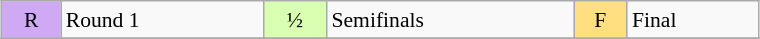<table class="wikitable" style="margin:0.5em auto; font-size:90%; line-height:1.25em;" width=40%;>
<tr>
<td bgcolor="#D0A9F5" align=center>R</td>
<td>Round 1</td>
<td bgcolor="#D9FFB2" align=center>½</td>
<td>Semifinals</td>
<td bgcolor="#FFDF80" align=center>F</td>
<td>Final</td>
</tr>
<tr>
</tr>
</table>
